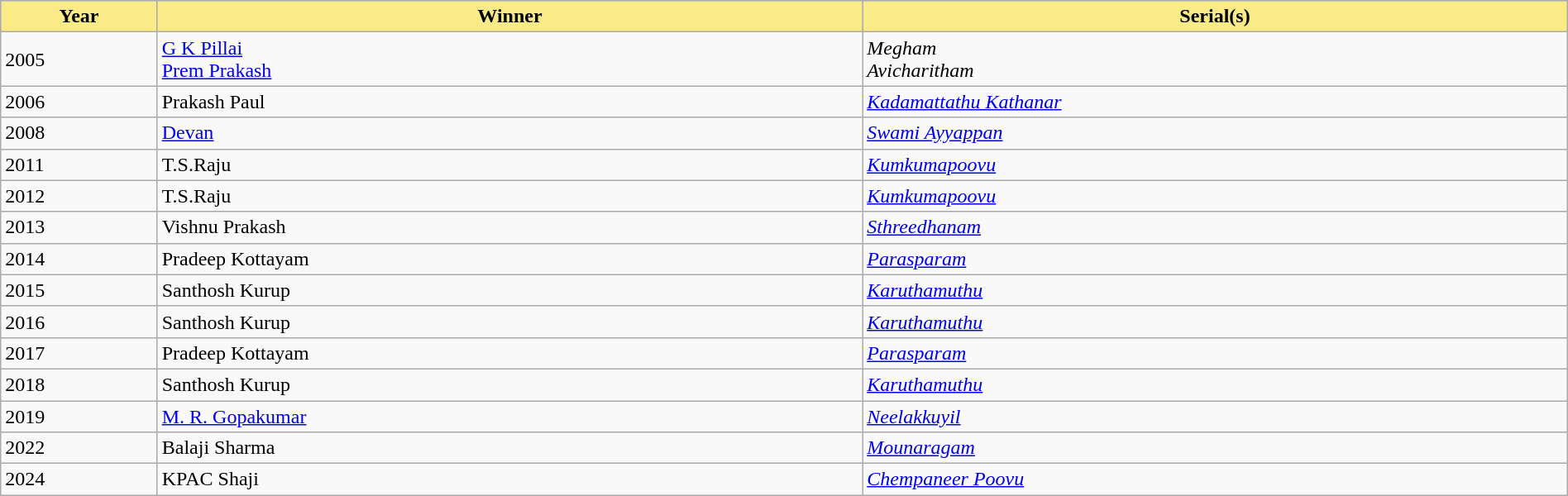<table class="wikitable" style="width:100%">
<tr bgcolor="#bebebe">
<th width="10%" style="background:#FAEB86">Year</th>
<th width="45%" style="background:#FAEB86">Winner</th>
<th width="45%" style="background:#FAEB86">Serial(s)</th>
</tr>
<tr>
<td>2005</td>
<td><a href='#'>G K Pillai</a> <br> <a href='#'>Prem Prakash</a></td>
<td><em>Megham</em> <br> <em>Avicharitham</em></td>
</tr>
<tr>
<td>2006</td>
<td>Prakash Paul</td>
<td><em><a href='#'>Kadamattathu Kathanar</a></em></td>
</tr>
<tr>
<td>2008</td>
<td><a href='#'>Devan</a></td>
<td><em><a href='#'>Swami Ayyappan</a></em></td>
</tr>
<tr>
<td>2011</td>
<td>T.S.Raju</td>
<td><em><a href='#'>Kumkumapoovu</a></em></td>
</tr>
<tr>
<td>2012</td>
<td>T.S.Raju</td>
<td><em><a href='#'>Kumkumapoovu</a></em></td>
</tr>
<tr>
<td>2013</td>
<td>Vishnu Prakash</td>
<td><em><a href='#'>Sthreedhanam</a></em></td>
</tr>
<tr>
<td>2014</td>
<td>Pradeep Kottayam</td>
<td><em><a href='#'>Parasparam</a></em></td>
</tr>
<tr>
<td>2015</td>
<td>Santhosh Kurup</td>
<td><em><a href='#'>Karuthamuthu</a></em></td>
</tr>
<tr>
<td>2016</td>
<td>Santhosh Kurup</td>
<td><em><a href='#'>Karuthamuthu</a></em></td>
</tr>
<tr>
<td>2017</td>
<td>Pradeep Kottayam</td>
<td><em><a href='#'>Parasparam</a></em></td>
</tr>
<tr>
<td>2018</td>
<td>Santhosh Kurup</td>
<td><em><a href='#'>Karuthamuthu</a></em></td>
</tr>
<tr>
<td>2019</td>
<td><a href='#'>M. R. Gopakumar</a></td>
<td><em><a href='#'>Neelakkuyil</a></em></td>
</tr>
<tr>
<td>2022</td>
<td>Balaji Sharma</td>
<td><em><a href='#'>Mounaragam</a></em></td>
</tr>
<tr>
<td>2024</td>
<td>KPAC Shaji</td>
<td><em><a href='#'>Chempaneer Poovu</a></em></td>
</tr>
</table>
